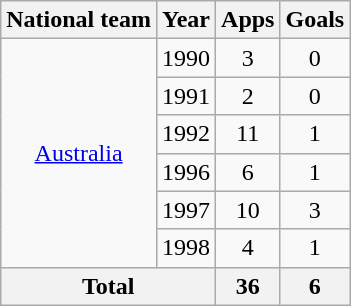<table class="wikitable" style="text-align:center">
<tr>
<th>National team</th>
<th>Year</th>
<th>Apps</th>
<th>Goals</th>
</tr>
<tr>
<td rowspan="6"><a href='#'>Australia</a></td>
<td>1990</td>
<td>3</td>
<td>0</td>
</tr>
<tr>
<td>1991</td>
<td>2</td>
<td>0</td>
</tr>
<tr>
<td>1992</td>
<td>11</td>
<td>1</td>
</tr>
<tr>
<td>1996</td>
<td>6</td>
<td>1</td>
</tr>
<tr>
<td>1997</td>
<td>10</td>
<td>3</td>
</tr>
<tr>
<td>1998</td>
<td>4</td>
<td>1</td>
</tr>
<tr>
<th colspan="2">Total</th>
<th>36</th>
<th>6</th>
</tr>
</table>
